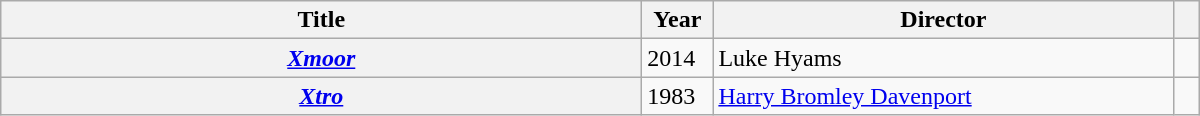<table style="width:800px;" class="wikitable plainrowheaders sortable">
<tr>
<th width="420" scope="col">Title</th>
<th width="40" scope="col">Year</th>
<th width="300" scope="col">Director</th>
<th scope="col"></th>
</tr>
<tr>
<th scope="row"><em><a href='#'>Xmoor</a></em></th>
<td>2014</td>
<td>Luke Hyams</td>
<td align="center"></td>
</tr>
<tr>
<th scope="row"><em><a href='#'>Xtro</a></em></th>
<td>1983</td>
<td><a href='#'>Harry Bromley Davenport</a></td>
<td align="center"></td>
</tr>
</table>
